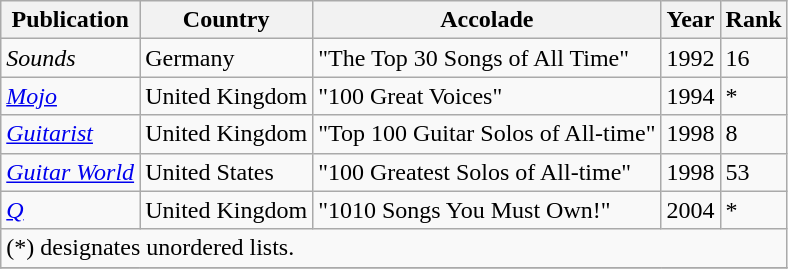<table class="wikitable sortable">
<tr>
<th>Publication</th>
<th>Country</th>
<th>Accolade</th>
<th>Year</th>
<th align="center">Rank</th>
</tr>
<tr>
<td><em>Sounds</em></td>
<td>Germany</td>
<td>"The Top 30 Songs of All Time"</td>
<td>1992</td>
<td>16</td>
</tr>
<tr>
<td><em><a href='#'>Mojo</a></em></td>
<td>United Kingdom</td>
<td>"100 Great Voices"</td>
<td>1994</td>
<td>*</td>
</tr>
<tr>
<td><em><a href='#'>Guitarist</a></em></td>
<td>United Kingdom</td>
<td>"Top 100 Guitar Solos of All-time"</td>
<td>1998</td>
<td>8</td>
</tr>
<tr>
<td><em><a href='#'>Guitar World</a></em></td>
<td>United States</td>
<td>"100 Greatest Solos of All-time"</td>
<td>1998</td>
<td>53</td>
</tr>
<tr>
<td><em><a href='#'>Q</a></em></td>
<td>United Kingdom</td>
<td>"1010 Songs You Must Own!"</td>
<td>2004</td>
<td>*</td>
</tr>
<tr>
<td colspan="5">(*) designates unordered lists.</td>
</tr>
<tr>
</tr>
</table>
